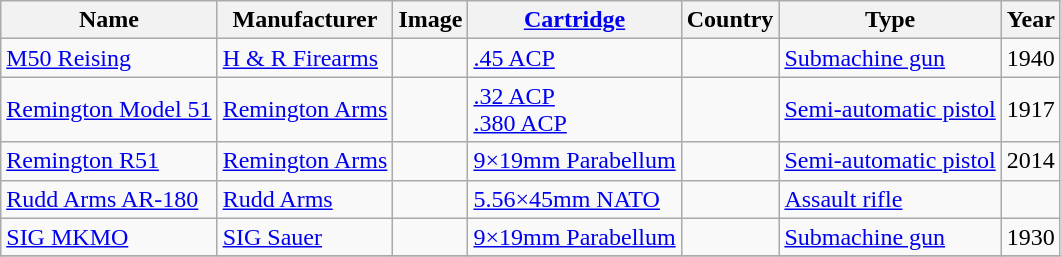<table class="wikitable sortable">
<tr>
<th>Name</th>
<th>Manufacturer</th>
<th class="unsortable">Image</th>
<th><a href='#'>Cartridge</a></th>
<th>Country</th>
<th>Type</th>
<th>Year</th>
</tr>
<tr>
<td><a href='#'>M50 Reising</a></td>
<td><a href='#'>H & R Firearms</a></td>
<td></td>
<td><a href='#'>.45 ACP</a></td>
<td></td>
<td><a href='#'>Submachine gun</a></td>
<td>1940</td>
</tr>
<tr>
<td><a href='#'>Remington Model 51</a></td>
<td><a href='#'>Remington Arms</a></td>
<td></td>
<td><a href='#'>.32 ACP</a><br><a href='#'>.380 ACP</a></td>
<td></td>
<td><a href='#'>Semi-automatic pistol</a></td>
<td>1917</td>
</tr>
<tr>
<td><a href='#'>Remington R51</a></td>
<td><a href='#'>Remington Arms</a></td>
<td></td>
<td><a href='#'>9×19mm Parabellum</a></td>
<td></td>
<td><a href='#'>Semi-automatic pistol</a></td>
<td>2014</td>
</tr>
<tr>
<td><a href='#'>Rudd Arms AR-180</a></td>
<td><a href='#'>Rudd Arms</a></td>
<td></td>
<td><a href='#'>5.56×45mm NATO</a></td>
<td></td>
<td><a href='#'>Assault rifle</a></td>
<td></td>
</tr>
<tr>
<td><a href='#'>SIG MKMO</a></td>
<td><a href='#'>SIG Sauer</a></td>
<td></td>
<td><a href='#'>9×19mm Parabellum</a></td>
<td></td>
<td><a href='#'>Submachine gun</a></td>
<td>1930</td>
</tr>
<tr>
</tr>
</table>
